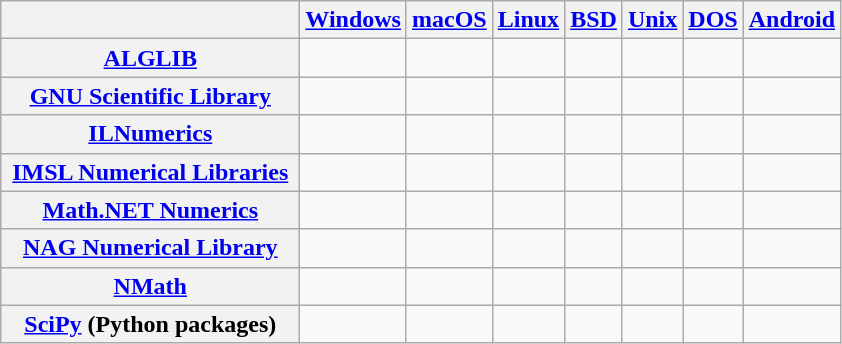<table class="wikitable sortable" style="text-align: center; width: auto;">
<tr>
<th style="width: 12em"></th>
<th><a href='#'>Windows</a></th>
<th><a href='#'>macOS</a></th>
<th><a href='#'>Linux</a></th>
<th><a href='#'>BSD</a></th>
<th><a href='#'>Unix</a></th>
<th><a href='#'>DOS</a></th>
<th><a href='#'>Android</a></th>
</tr>
<tr>
<th><a href='#'>ALGLIB</a></th>
<td></td>
<td></td>
<td></td>
<td></td>
<td></td>
<td></td>
<td></td>
</tr>
<tr>
<th><a href='#'>GNU Scientific Library</a></th>
<td></td>
<td></td>
<td></td>
<td></td>
<td></td>
<td></td>
<td></td>
</tr>
<tr>
<th><a href='#'>ILNumerics</a></th>
<td></td>
<td></td>
<td></td>
<td></td>
<td></td>
<td></td>
<td></td>
</tr>
<tr>
<th><a href='#'>IMSL Numerical Libraries</a></th>
<td></td>
<td></td>
<td></td>
<td></td>
<td></td>
<td></td>
<td></td>
</tr>
<tr>
<th><a href='#'>Math.NET Numerics</a></th>
<td></td>
<td></td>
<td></td>
<td></td>
<td></td>
<td></td>
<td></td>
</tr>
<tr>
<th><a href='#'>NAG Numerical Library</a></th>
<td></td>
<td></td>
<td></td>
<td></td>
<td></td>
<td></td>
<td></td>
</tr>
<tr>
<th><a href='#'>NMath</a></th>
<td></td>
<td></td>
<td></td>
<td></td>
<td></td>
<td></td>
<td></td>
</tr>
<tr>
<th><a href='#'>SciPy</a> (Python packages)</th>
<td></td>
<td></td>
<td></td>
<td></td>
<td></td>
<td></td>
<td></td>
</tr>
</table>
